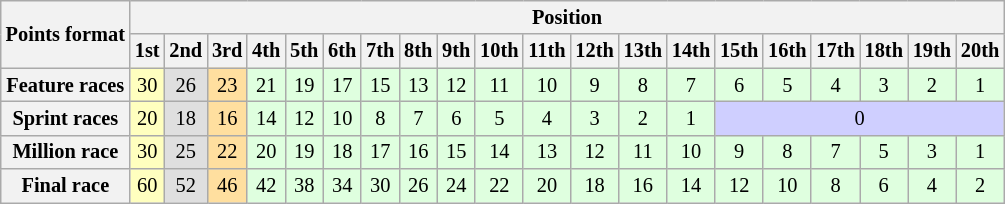<table class="wikitable" style="font-size:85%; text-align:center">
<tr style="background:#f9f9f9">
<th rowspan="2">Points format</th>
<th colspan="21">Position</th>
</tr>
<tr>
<th>1st</th>
<th>2nd</th>
<th>3rd</th>
<th>4th</th>
<th>5th</th>
<th>6th</th>
<th>7th</th>
<th>8th</th>
<th>9th</th>
<th>10th</th>
<th>11th</th>
<th>12th</th>
<th>13th</th>
<th>14th</th>
<th>15th</th>
<th>16th</th>
<th>17th</th>
<th>18th</th>
<th>19th</th>
<th>20th</th>
</tr>
<tr>
<th>Feature races</th>
<td style="background:#ffffbf;">30</td>
<td style="background:#dfdfdf;">26</td>
<td style="background:#ffdf9f;">23</td>
<td style="background:#dfffdf;">21</td>
<td style="background:#dfffdf;">19</td>
<td style="background:#dfffdf;">17</td>
<td style="background:#dfffdf;">15</td>
<td style="background:#dfffdf;">13</td>
<td style="background:#dfffdf;">12</td>
<td style="background:#dfffdf;">11</td>
<td style="background:#dfffdf;">10</td>
<td style="background:#dfffdf;">9</td>
<td style="background:#dfffdf;">8</td>
<td style="background:#dfffdf;">7</td>
<td style="background:#dfffdf;">6</td>
<td style="background:#dfffdf;">5</td>
<td style="background:#dfffdf;">4</td>
<td style="background:#dfffdf;">3</td>
<td style="background:#dfffdf;">2</td>
<td style="background:#dfffdf;">1</td>
</tr>
<tr>
<th>Sprint races</th>
<td style="background:#ffffbf;">20</td>
<td style="background:#dfdfdf;">18</td>
<td style="background:#ffdf9f;">16</td>
<td style="background:#dfffdf;">14</td>
<td style="background:#dfffdf;">12</td>
<td style="background:#dfffdf;">10</td>
<td style="background:#dfffdf;">8</td>
<td style="background:#dfffdf;">7</td>
<td style="background:#dfffdf;">6</td>
<td style="background:#dfffdf;">5</td>
<td style="background:#dfffdf;">4</td>
<td style="background:#dfffdf;">3</td>
<td style="background:#dfffdf;">2</td>
<td style="background:#dfffdf;">1</td>
<td style="background:#cfcfff;" colspan=6>0</td>
</tr>
<tr>
<th>Million race</th>
<td style="background:#ffffbf;">30</td>
<td style="background:#dfdfdf;">25</td>
<td style="background:#ffdf9f;">22</td>
<td style="background:#dfffdf;">20</td>
<td style="background:#dfffdf;">19</td>
<td style="background:#dfffdf;">18</td>
<td style="background:#dfffdf;">17</td>
<td style="background:#dfffdf;">16</td>
<td style="background:#dfffdf;">15</td>
<td style="background:#dfffdf;">14</td>
<td style="background:#dfffdf;">13</td>
<td style="background:#dfffdf;">12</td>
<td style="background:#dfffdf;">11</td>
<td style="background:#dfffdf;">10</td>
<td style="background:#dfffdf;">9</td>
<td style="background:#dfffdf;">8</td>
<td style="background:#dfffdf;">7</td>
<td style="background:#dfffdf;">5</td>
<td style="background:#dfffdf;">3</td>
<td style="background:#dfffdf;">1</td>
</tr>
<tr>
<th>Final race</th>
<td style="background:#ffffbf;">60</td>
<td style="background:#dfdfdf;">52</td>
<td style="background:#ffdf9f;">46</td>
<td style="background:#dfffdf;">42</td>
<td style="background:#dfffdf;">38</td>
<td style="background:#dfffdf;">34</td>
<td style="background:#dfffdf;">30</td>
<td style="background:#dfffdf;">26</td>
<td style="background:#dfffdf;">24</td>
<td style="background:#dfffdf;">22</td>
<td style="background:#dfffdf;">20</td>
<td style="background:#dfffdf;">18</td>
<td style="background:#dfffdf;">16</td>
<td style="background:#dfffdf;">14</td>
<td style="background:#dfffdf;">12</td>
<td style="background:#dfffdf;">10</td>
<td style="background:#dfffdf;">8</td>
<td style="background:#dfffdf;">6</td>
<td style="background:#dfffdf;">4</td>
<td style="background:#dfffdf;">2</td>
</tr>
</table>
